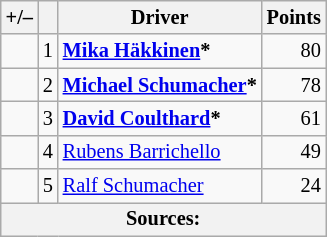<table class="wikitable" style="font-size: 85%;">
<tr>
<th scope="col">+/–</th>
<th scope="col"></th>
<th scope="col">Driver</th>
<th scope="col">Points</th>
</tr>
<tr>
<td align="left"></td>
<td align="center">1</td>
<td> <strong><a href='#'>Mika Häkkinen</a>*</strong></td>
<td align="right">80</td>
</tr>
<tr>
<td align="left"></td>
<td align="center">2</td>
<td> <strong><a href='#'>Michael Schumacher</a>*</strong></td>
<td align="right">78</td>
</tr>
<tr>
<td align="left"></td>
<td align="center">3</td>
<td> <strong><a href='#'>David Coulthard</a>*</strong></td>
<td align="right">61</td>
</tr>
<tr>
<td align="left"></td>
<td align="center">4</td>
<td> <a href='#'>Rubens Barrichello</a></td>
<td align="right">49</td>
</tr>
<tr>
<td align="left"></td>
<td align="center">5</td>
<td> <a href='#'>Ralf Schumacher</a></td>
<td align="right">24</td>
</tr>
<tr>
<th colspan=4>Sources:</th>
</tr>
</table>
